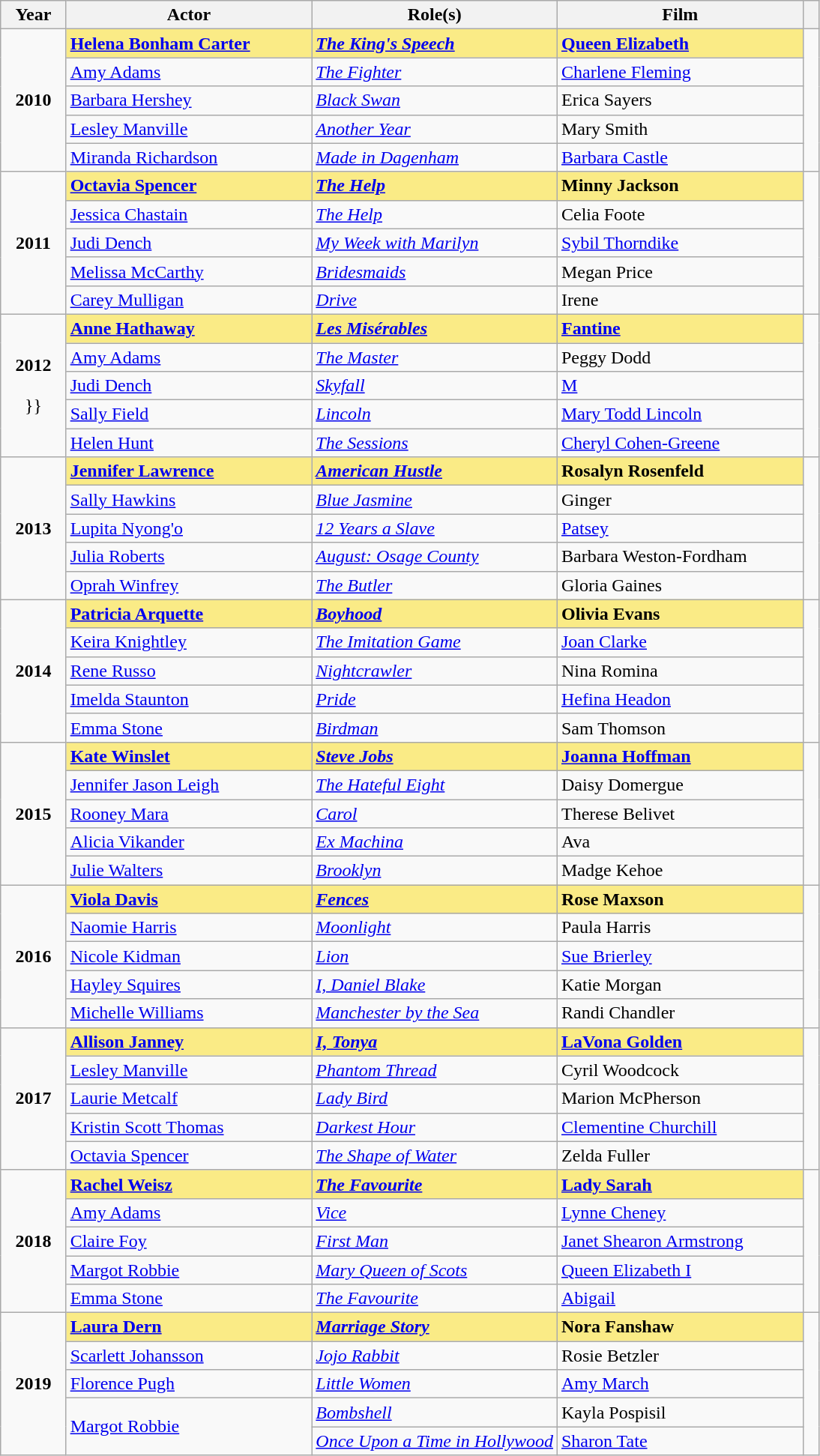<table class="wikitable sortable">
<tr>
<th scope="col" style="width:8%;">Year</th>
<th scope="col" style="width:30%;">Actor</th>
<th scope="col" style="width:30%;">Role(s)</th>
<th scope="col" style="width:30%;">Film</th>
<th scope="col" style="width:2%;" class="unsortable"></th>
</tr>
<tr>
<td rowspan="5", align=center><strong>2010</strong><br></td>
<td style="background:#FAEB86"><strong><a href='#'>Helena Bonham Carter</a></strong></td>
<td style="background:#FAEB86"><strong><em><a href='#'>The King's Speech</a></em></strong></td>
<td style="background:#FAEB86"><strong><a href='#'>Queen Elizabeth</a></strong></td>
<td rowspan=5></td>
</tr>
<tr>
<td><a href='#'>Amy Adams</a></td>
<td><em><a href='#'>The Fighter</a></em></td>
<td><a href='#'>Charlene Fleming</a></td>
</tr>
<tr>
<td><a href='#'>Barbara Hershey</a></td>
<td><em><a href='#'>Black Swan</a></em></td>
<td>Erica Sayers</td>
</tr>
<tr>
<td><a href='#'>Lesley Manville</a></td>
<td><em><a href='#'>Another Year</a></em></td>
<td>Mary Smith</td>
</tr>
<tr>
<td><a href='#'>Miranda Richardson</a></td>
<td><em><a href='#'>Made in Dagenham</a></em></td>
<td><a href='#'>Barbara Castle</a></td>
</tr>
<tr>
<td rowspan="5", align=center><strong>2011</strong><br></td>
<td style="background:#FAEB86"><strong><a href='#'>Octavia Spencer</a></strong></td>
<td style="background:#FAEB86"><strong><em><a href='#'>The Help</a></em></strong></td>
<td style="background:#FAEB86"><strong>Minny Jackson</strong></td>
<td rowspan=5></td>
</tr>
<tr>
<td><a href='#'>Jessica Chastain</a></td>
<td><em><a href='#'>The Help</a></em></td>
<td>Celia Foote</td>
</tr>
<tr>
<td><a href='#'>Judi Dench</a></td>
<td><em><a href='#'>My Week with Marilyn</a></em></td>
<td><a href='#'>Sybil Thorndike</a></td>
</tr>
<tr>
<td><a href='#'>Melissa McCarthy</a></td>
<td><em><a href='#'>Bridesmaids</a></em></td>
<td>Megan Price</td>
</tr>
<tr>
<td><a href='#'>Carey Mulligan</a></td>
<td><em><a href='#'>Drive</a></em></td>
<td>Irene</td>
</tr>
<tr>
<td rowspan="5", align=center><strong>2012</strong><br><br>}}</td>
<td style="background:#FAEB86"><strong><a href='#'>Anne Hathaway</a></strong></td>
<td style="background:#FAEB86"><strong><em><a href='#'>Les Misérables</a></em></strong></td>
<td style="background:#FAEB86"><strong><a href='#'>Fantine</a></strong></td>
<td rowspan=5></td>
</tr>
<tr>
<td><a href='#'>Amy Adams</a></td>
<td><em><a href='#'>The Master</a></em></td>
<td>Peggy Dodd</td>
</tr>
<tr>
<td><a href='#'>Judi Dench</a></td>
<td><em><a href='#'>Skyfall</a></em></td>
<td><a href='#'>M</a></td>
</tr>
<tr>
<td><a href='#'>Sally Field</a></td>
<td><em><a href='#'>Lincoln</a></em></td>
<td><a href='#'>Mary Todd Lincoln</a></td>
</tr>
<tr>
<td><a href='#'>Helen Hunt</a></td>
<td><em><a href='#'>The Sessions</a></em></td>
<td><a href='#'>Cheryl Cohen-Greene</a></td>
</tr>
<tr>
<td rowspan="5", align=center><strong>2013</strong><br></td>
<td style="background:#FAEB86"><strong><a href='#'>Jennifer Lawrence</a></strong></td>
<td style="background:#FAEB86"><strong><em><a href='#'>American Hustle</a></em></strong></td>
<td style="background:#FAEB86"><strong>Rosalyn Rosenfeld</strong></td>
<td rowspan=5></td>
</tr>
<tr>
<td><a href='#'>Sally Hawkins</a></td>
<td><em><a href='#'>Blue Jasmine</a></em></td>
<td>Ginger</td>
</tr>
<tr>
<td><a href='#'>Lupita Nyong'o</a></td>
<td><em><a href='#'>12 Years a Slave</a></em></td>
<td><a href='#'>Patsey</a></td>
</tr>
<tr>
<td><a href='#'>Julia Roberts</a></td>
<td><em><a href='#'>August: Osage County</a></em></td>
<td>Barbara Weston-Fordham</td>
</tr>
<tr>
<td><a href='#'>Oprah Winfrey</a></td>
<td><em><a href='#'>The Butler</a></em></td>
<td>Gloria Gaines</td>
</tr>
<tr>
<td rowspan="5", align=center><strong>2014</strong><br></td>
<td style="background:#FAEB86"><strong><a href='#'>Patricia Arquette</a></strong></td>
<td style="background:#FAEB86"><strong><em><a href='#'>Boyhood</a></em></strong></td>
<td style="background:#FAEB86"><strong>Olivia Evans</strong></td>
<td rowspan=5></td>
</tr>
<tr>
<td><a href='#'>Keira Knightley</a></td>
<td><em><a href='#'>The Imitation Game</a></em></td>
<td><a href='#'>Joan Clarke</a></td>
</tr>
<tr>
<td><a href='#'>Rene Russo</a></td>
<td><em><a href='#'>Nightcrawler</a></em></td>
<td>Nina Romina</td>
</tr>
<tr>
<td><a href='#'>Imelda Staunton</a></td>
<td><em><a href='#'>Pride</a></em></td>
<td><a href='#'>Hefina Headon</a></td>
</tr>
<tr>
<td><a href='#'>Emma Stone</a></td>
<td><em><a href='#'>Birdman</a></em></td>
<td>Sam Thomson</td>
</tr>
<tr>
<td rowspan="5", align=center><strong>2015</strong><br></td>
<td style="background:#FAEB86"><strong><a href='#'>Kate Winslet</a></strong></td>
<td style="background:#FAEB86"><strong><em><a href='#'>Steve Jobs</a></em></strong></td>
<td style="background:#FAEB86"><strong><a href='#'>Joanna Hoffman</a></strong></td>
<td rowspan=5></td>
</tr>
<tr>
<td><a href='#'>Jennifer Jason Leigh</a></td>
<td><em><a href='#'>The Hateful Eight</a></em></td>
<td>Daisy Domergue</td>
</tr>
<tr>
<td><a href='#'>Rooney Mara</a></td>
<td><em><a href='#'>Carol</a></em></td>
<td>Therese Belivet</td>
</tr>
<tr>
<td><a href='#'>Alicia Vikander</a></td>
<td><em><a href='#'>Ex Machina</a></em></td>
<td>Ava</td>
</tr>
<tr>
<td><a href='#'>Julie Walters</a></td>
<td><em><a href='#'>Brooklyn</a></em></td>
<td>Madge Kehoe</td>
</tr>
<tr>
<td rowspan="5", align=center><strong>2016</strong><br></td>
<td style="background:#FAEB86"><strong><a href='#'>Viola Davis</a></strong></td>
<td style="background:#FAEB86"><strong><em><a href='#'>Fences</a></em></strong></td>
<td style="background:#FAEB86"><strong>Rose Maxson</strong></td>
<td rowspan=5></td>
</tr>
<tr>
<td><a href='#'>Naomie Harris</a></td>
<td><em><a href='#'>Moonlight</a></em></td>
<td>Paula Harris</td>
</tr>
<tr>
<td><a href='#'>Nicole Kidman</a></td>
<td><em><a href='#'>Lion</a></em></td>
<td><a href='#'>Sue Brierley</a></td>
</tr>
<tr>
<td><a href='#'>Hayley Squires</a></td>
<td><em><a href='#'>I, Daniel Blake</a></em></td>
<td>Katie Morgan</td>
</tr>
<tr>
<td><a href='#'>Michelle Williams</a></td>
<td><em><a href='#'>Manchester by the Sea</a></em></td>
<td>Randi Chandler</td>
</tr>
<tr>
<td rowspan="5", align=center><strong>2017</strong><br></td>
<td style="background:#FAEB86"><strong><a href='#'>Allison Janney</a></strong></td>
<td style="background:#FAEB86"><strong><em><a href='#'>I, Tonya</a></em></strong></td>
<td style="background:#FAEB86"><strong><a href='#'>LaVona Golden</a></strong></td>
<td rowspan=5></td>
</tr>
<tr>
<td><a href='#'>Lesley Manville</a></td>
<td><em><a href='#'>Phantom Thread</a></em></td>
<td>Cyril Woodcock</td>
</tr>
<tr>
<td><a href='#'>Laurie Metcalf</a></td>
<td><em><a href='#'>Lady Bird</a></em></td>
<td>Marion McPherson</td>
</tr>
<tr>
<td><a href='#'>Kristin Scott Thomas</a></td>
<td><em><a href='#'>Darkest Hour</a></em></td>
<td><a href='#'>Clementine Churchill</a></td>
</tr>
<tr>
<td><a href='#'>Octavia Spencer</a></td>
<td><em><a href='#'>The Shape of Water</a></em></td>
<td>Zelda Fuller</td>
</tr>
<tr>
<td rowspan="5", align=center><strong>2018</strong><br></td>
<td style="background:#FAEB86"><strong><a href='#'>Rachel Weisz</a></strong></td>
<td style="background:#FAEB86"><strong><em><a href='#'>The Favourite</a></em></strong></td>
<td style="background:#FAEB86"><strong><a href='#'>Lady Sarah</a></strong></td>
<td rowspan=5></td>
</tr>
<tr>
<td><a href='#'>Amy Adams</a></td>
<td><em><a href='#'>Vice</a></em></td>
<td><a href='#'>Lynne Cheney</a></td>
</tr>
<tr>
<td><a href='#'>Claire Foy</a></td>
<td><em><a href='#'>First Man</a></em></td>
<td><a href='#'>Janet Shearon Armstrong</a></td>
</tr>
<tr>
<td><a href='#'>Margot Robbie</a></td>
<td><em><a href='#'>Mary Queen of Scots</a></em></td>
<td><a href='#'>Queen Elizabeth I</a></td>
</tr>
<tr>
<td><a href='#'>Emma Stone</a></td>
<td><em><a href='#'>The Favourite</a></em></td>
<td><a href='#'>Abigail</a></td>
</tr>
<tr>
<td rowspan="5", align=center><strong>2019</strong><br></td>
<td style="background:#FAEB86"><strong><a href='#'>Laura Dern</a></strong></td>
<td style="background:#FAEB86"><strong><em><a href='#'>Marriage Story</a></em></strong></td>
<td style="background:#FAEB86"><strong>Nora Fanshaw</strong></td>
<td rowspan=5></td>
</tr>
<tr>
<td><a href='#'>Scarlett Johansson</a></td>
<td><em><a href='#'>Jojo Rabbit</a></em></td>
<td>Rosie Betzler</td>
</tr>
<tr>
<td><a href='#'>Florence Pugh</a></td>
<td><em><a href='#'>Little Women</a></em></td>
<td><a href='#'>Amy March</a></td>
</tr>
<tr>
<td rowspan="2"><a href='#'>Margot Robbie</a></td>
<td><em><a href='#'>Bombshell</a></em></td>
<td>Kayla Pospisil</td>
</tr>
<tr>
<td><em><a href='#'>Once Upon a Time in Hollywood</a></em></td>
<td><a href='#'>Sharon Tate</a></td>
</tr>
</table>
